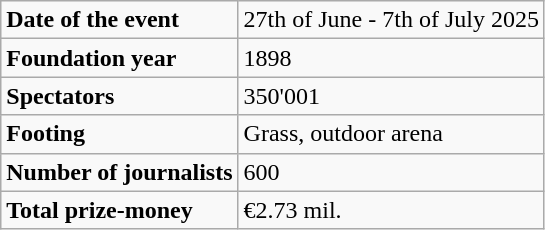<table class="wikitable">
<tr>
<td><strong>Date of the event</strong></td>
<td>27th of June - 7th of July 2025</td>
</tr>
<tr>
<td><strong>Foundation year</strong></td>
<td>1898</td>
</tr>
<tr>
<td><strong>Spectators</strong></td>
<td>350'001</td>
</tr>
<tr>
<td><strong>Footing</strong></td>
<td>Grass, outdoor arena</td>
</tr>
<tr>
<td><strong>Number of journalists</strong></td>
<td>600</td>
</tr>
<tr>
<td><strong>Total prize-money</strong></td>
<td>€2.73 mil.</td>
</tr>
</table>
